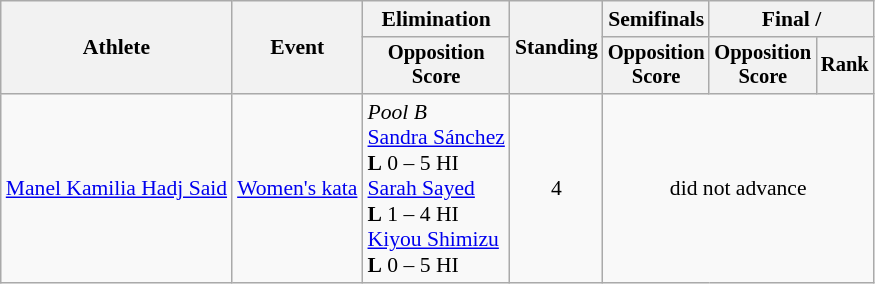<table class=wikitable style="font-size:90%">
<tr>
<th rowspan="2">Athlete</th>
<th rowspan="2">Event</th>
<th>Elimination</th>
<th rowspan="2">Standing</th>
<th>Semifinals</th>
<th colspan=2>Final / </th>
</tr>
<tr style="font-size:95%">
<th>Opposition<br>Score</th>
<th>Opposition<br>Score</th>
<th>Opposition<br>Score</th>
<th>Rank</th>
</tr>
<tr align=center>
<td align=left><a href='#'>Manel Kamilia Hadj Said</a></td>
<td align=left rowspan=2><a href='#'>Women's kata</a></td>
<td align=left><em>Pool B</em><br> <a href='#'>Sandra Sánchez</a><br><strong>L</strong> 0 – 5 HI<br> <a href='#'>Sarah Sayed</a><br><strong>L</strong> 1 – 4 HI<br> <a href='#'>Kiyou Shimizu</a><br><strong>L</strong> 0 – 5 HI<br></td>
<td>4</td>
<td colspan=4>did not advance</td>
</tr>
</table>
